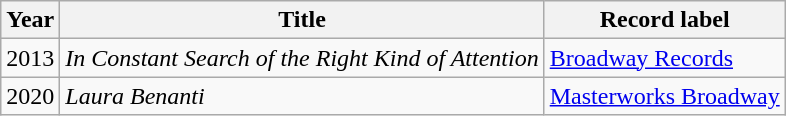<table class="wikitable">
<tr>
<th>Year</th>
<th>Title</th>
<th>Record label</th>
</tr>
<tr>
<td align="center">2013</td>
<td><em>In Constant Search of the Right Kind of Attention</em></td>
<td><a href='#'>Broadway Records</a></td>
</tr>
<tr>
<td align="center">2020</td>
<td><em>Laura Benanti</em></td>
<td><a href='#'>Masterworks Broadway</a></td>
</tr>
</table>
